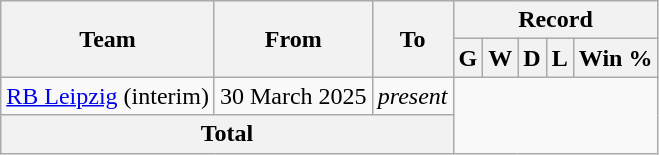<table class="wikitable" style="text-align: center">
<tr>
<th rowspan="2">Team</th>
<th rowspan="2">From</th>
<th rowspan="2">To</th>
<th colspan="5">Record</th>
</tr>
<tr>
<th>G</th>
<th>W</th>
<th>D</th>
<th>L</th>
<th>Win %</th>
</tr>
<tr>
<td align=left><a href='#'>RB Leipzig</a> (interim)</td>
<td align=left>30 March 2025</td>
<td align=left><em>present</em><br></td>
</tr>
<tr>
<th colspan="3">Total<br></th>
</tr>
</table>
